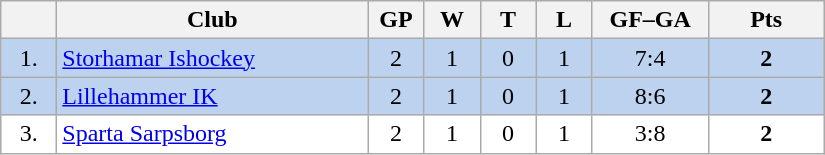<table class="wikitable">
<tr>
<th width="30"></th>
<th width="200">Club</th>
<th width="30">GP</th>
<th width="30">W</th>
<th width="30">T</th>
<th width="30">L</th>
<th width="70">GF–GA</th>
<th width="70">Pts</th>
</tr>
<tr bgcolor="#BCD2EE" align="center">
<td>1.</td>
<td align="left"><a href='#'>Storhamar Ishockey</a></td>
<td>2</td>
<td>1</td>
<td>0</td>
<td>1</td>
<td>7:4</td>
<td><strong>2</strong></td>
</tr>
<tr bgcolor="#BCD2EE" align="center">
<td>2.</td>
<td align="left"><a href='#'>Lillehammer IK</a></td>
<td>2</td>
<td>1</td>
<td>0</td>
<td>1</td>
<td>8:6</td>
<td><strong>2</strong></td>
</tr>
<tr bgcolor="#FFFFFF" align="center">
<td>3.</td>
<td align="left"><a href='#'>Sparta Sarpsborg</a></td>
<td>2</td>
<td>1</td>
<td>0</td>
<td>1</td>
<td>3:8</td>
<td><strong>2</strong></td>
</tr>
</table>
